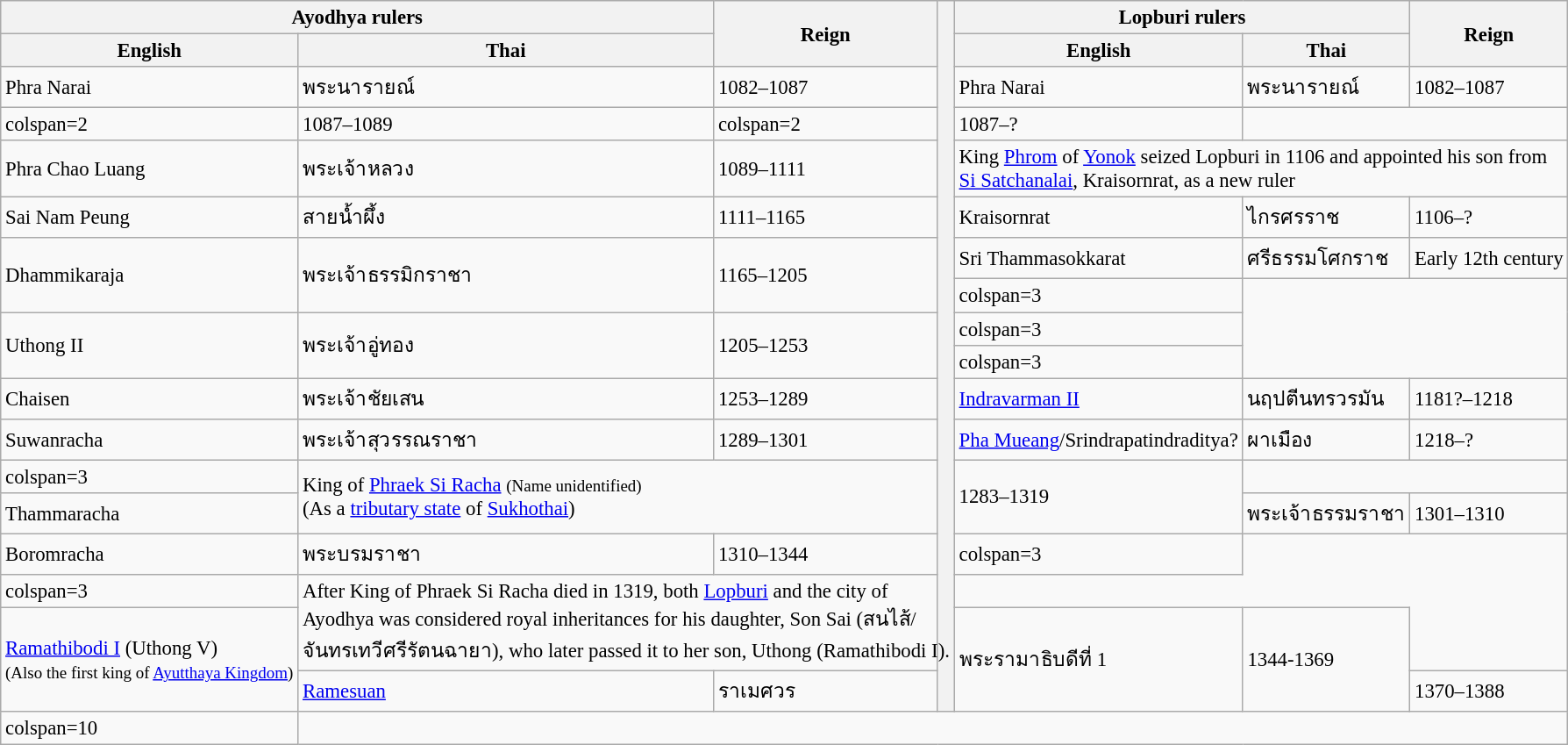<table class="wikitable" style="font-size:95%;">
<tr>
<th colspan=2>Ayodhya rulers</th>
<th rowspan=2>Reign</th>
<th rowspan=18></th>
<th colspan=2>Lopburi rulers</th>
<th rowspan=2>Reign</th>
</tr>
<tr>
<th>English</th>
<th>Thai</th>
<th>English</th>
<th>Thai</th>
</tr>
<tr>
<td>Phra Narai</td>
<td>พระนารายณ์</td>
<td>1082–1087</td>
<td>Phra Narai</td>
<td>พระนารายณ์</td>
<td>1082–1087</td>
</tr>
<tr>
<td>colspan=2 </td>
<td>1087–1089</td>
<td>colspan=2 </td>
<td>1087–?</td>
</tr>
<tr>
<td>Phra Chao Luang</td>
<td>พระเจ้าหลวง</td>
<td>1089–1111</td>
<td colspan=3>King <a href='#'>Phrom</a> of <a href='#'>Yonok</a> seized Lopburi in 1106 and appointed his son from<br><a href='#'>Si Satchanalai</a>, Kraisornrat, as a new ruler</td>
</tr>
<tr>
<td>Sai Nam Peung</td>
<td>สายน้ำผึ้ง</td>
<td>1111–1165</td>
<td>Kraisornrat</td>
<td>ไกรศรราช</td>
<td>1106–?</td>
</tr>
<tr>
<td rowspan=2>Dhammikaraja</td>
<td rowspan=2>พระเจ้าธรรมิกราชา</td>
<td rowspan=2>1165–1205</td>
<td>Sri Thammasokkarat</td>
<td>ศรีธรรมโศกราช</td>
<td>Early 12th century</td>
</tr>
<tr>
<td>colspan=3 </td>
</tr>
<tr>
<td rowspan=2>Uthong II</td>
<td rowspan=2>พระเจ้าอู่ทอง</td>
<td rowspan=2>1205–1253</td>
<td>colspan=3 </td>
</tr>
<tr>
<td>colspan=3 </td>
</tr>
<tr>
<td>Chaisen</td>
<td>พระเจ้าชัยเสน</td>
<td>1253–1289</td>
<td><a href='#'>Indravarman II</a></td>
<td>นฤปตีนทรวรมัน</td>
<td>1181?–1218</td>
</tr>
<tr>
<td>Suwanracha</td>
<td>พระเจ้าสุวรรณราชา</td>
<td>1289–1301</td>
<td><a href='#'>Pha Mueang</a>/Srindrapatindraditya?</td>
<td>ผาเมือง</td>
<td>1218–?</td>
</tr>
<tr>
<td>colspan=3 </td>
<td colspan=2 rowspan=2>King of <a href='#'>Phraek Si Racha</a> <small>(Name unidentified)</small><br>(As a <a href='#'>tributary state</a> of <a href='#'>Sukhothai</a>)</td>
<td rowspan=2>1283–1319</td>
</tr>
<tr>
<td>Thammaracha</td>
<td>พระเจ้าธรรมราชา</td>
<td>1301–1310</td>
</tr>
<tr>
<td>Boromracha</td>
<td>พระบรมราชา</td>
<td>1310–1344</td>
<td>colspan=3 </td>
</tr>
<tr>
<td>colspan=3 </td>
<td colspan=3 rowspan=2>After King of Phraek Si Racha died in 1319, both <a href='#'>Lopburi</a> and the city of<br>Ayodhya was considered royal inheritances for his daughter, Son Sai (สนไส้/<br>จันทรเทวีศรีรัตนฉายา), who later passed it to her son, Uthong (Ramathibodi I).</td>
</tr>
<tr>
<td rowspan=2><a href='#'>Ramathibodi I</a> (Uthong V)<br><small>(Also the first king of <a href='#'>Ayutthaya Kingdom</a>)</small></td>
<td rowspan=2>พระรามาธิบดีที่ 1</td>
<td rowspan=2>1344-1369</td>
</tr>
<tr>
<td><a href='#'>Ramesuan</a></td>
<td>ราเมศวร</td>
<td>1370–1388</td>
</tr>
<tr>
<td>colspan=10 </td>
</tr>
</table>
